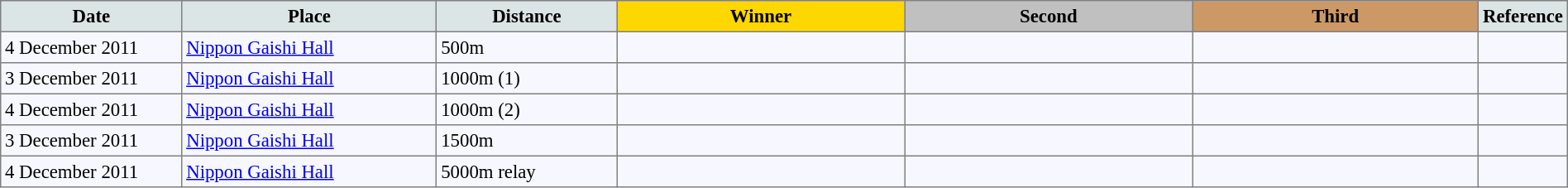<table bgcolor="#f7f8ff" cellpadding="3" cellspacing="0" border="1" style="font-size: 95%; border: gray solid 1px; border-collapse: collapse;">
<tr bgcolor="#CCCCCC">
<td align="center" bgcolor="#DCE5E5" width="150"><strong>Date</strong></td>
<td align="center" bgcolor="#DCE5E5" width="220"><strong>Place</strong></td>
<td align="center" bgcolor="#DCE5E5" width="150"><strong>Distance</strong></td>
<td align="center" bgcolor="gold" width="250"><strong>Winner</strong></td>
<td align="center" bgcolor="silver" width="250"><strong>Second</strong></td>
<td align="center" bgcolor="CC9966" width="250"><strong>Third</strong></td>
<td align="center" bgcolor="#DCE5E5" width="30"><strong>Reference</strong></td>
</tr>
<tr align="left">
<td>4 December 2011</td>
<td><a href='#'>Nippon Gaishi Hall</a></td>
<td>500m</td>
<td></td>
<td></td>
<td></td>
<td></td>
</tr>
<tr align="left">
<td>3 December 2011</td>
<td><a href='#'>Nippon Gaishi Hall</a></td>
<td>1000m (1)</td>
<td></td>
<td></td>
<td></td>
<td></td>
</tr>
<tr align="left">
<td>4 December 2011</td>
<td><a href='#'>Nippon Gaishi Hall</a></td>
<td>1000m (2)</td>
<td></td>
<td></td>
<td></td>
<td></td>
</tr>
<tr align="left">
<td>3 December 2011</td>
<td><a href='#'>Nippon Gaishi Hall</a></td>
<td>1500m</td>
<td></td>
<td></td>
<td></td>
<td></td>
</tr>
<tr align="left">
<td>4 December 2011</td>
<td><a href='#'>Nippon Gaishi Hall</a></td>
<td>5000m relay</td>
<td></td>
<td></td>
<td></td>
<td></td>
</tr>
</table>
